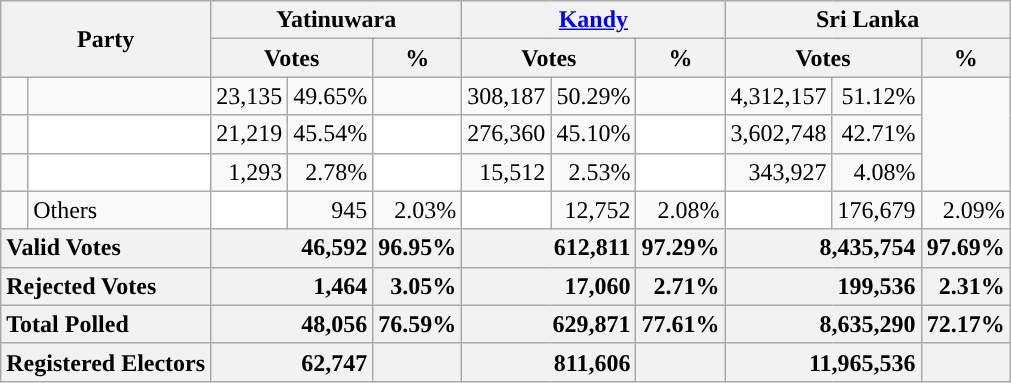<table class="wikitable">
<tr>
<th colspan="2" rowspan="2">Party</th>
<th colspan="3">Yatinuwara</th>
<th colspan="3"><a href='#'>Kandy</a></th>
<th colspan="3">Sri Lanka</th>
</tr>
<tr>
<th colspan="2">Votes</th>
<th>%</th>
<th colspan="2">Votes</th>
<th>%</th>
<th colspan="2">Votes</th>
<th>%</th>
</tr>
<tr>
<td></td>
<td style="background-color:"></td>
<td style="text-align:right;">23,135</td>
<td style="text-align:right;">49.65%</td>
<td style="background-color:"></td>
<td style="text-align:right;">308,187</td>
<td style="text-align:right;">50.29%</td>
<td style="background-color:"></td>
<td style="text-align:right;">4,312,157</td>
<td style="text-align:right;">51.12%</td>
</tr>
<tr>
<td></td>
<td style="background-color:white;"></td>
<td style="text-align:right;">21,219</td>
<td style="text-align:right;">45.54%</td>
<td style="background-color:white;"></td>
<td style="text-align:right;">276,360</td>
<td style="text-align:right;">45.10%</td>
<td style="background-color:white;"></td>
<td style="text-align:right;">3,602,748</td>
<td style="text-align:right;">42.71%</td>
</tr>
<tr>
<td></td>
<td style="background-color:white;"></td>
<td style="text-align:right;">1,293</td>
<td style="text-align:right;">2.78%</td>
<td style="background-color:white;"></td>
<td style="text-align:right;">15,512</td>
<td style="text-align:right;">2.53%</td>
<td style="background-color:white;"></td>
<td style="text-align:right;">343,927</td>
<td style="text-align:right;">4.08%</td>
</tr>
<tr>
<td style="background-color:"></td>
<td style="text-align:left;">Others</td>
<td style="background-color:white;"></td>
<td style="text-align:right;">945</td>
<td style="text-align:right;">2.03%</td>
<td style="background-color:white;"></td>
<td style="text-align:right;">12,752</td>
<td style="text-align:right;">2.08%</td>
<td style="background-color:white;"></td>
<td style="text-align:right;">176,679</td>
<td style="text-align:right;">2.09%</td>
</tr>
<tr>
<th colspan="2" style="text-align:left;">Valid Votes</th>
<th style="text-align:right;"colspan="2"">46,592</th>
<th style="text-align:right;">96.95%</th>
<th style="text-align:right;"colspan="2">612,811</th>
<th style="text-align:right;">97.29%</th>
<th style="text-align:right;"colspan="2">8,435,754</th>
<th style="text-align:right;">97.69%</th>
</tr>
<tr>
<th colspan="2" style="text-align:left;">Rejected Votes</th>
<th style="text-align:right;"colspan="2">1,464</th>
<th style="text-align:right;">3.05%</th>
<th style="text-align:right;"colspan="2">17,060</th>
<th style="text-align:right;">2.71%</th>
<th style="text-align:right;"colspan="2">199,536</th>
<th style="text-align:right;">2.31%</th>
</tr>
<tr>
<th colspan="2" style="text-align:left;">Total Polled</th>
<th style="text-align:right;"colspan="2">48,056</th>
<th style="text-align:right;">76.59%</th>
<th style="text-align:right;"colspan="2">629,871</th>
<th style="text-align:right;">77.61%</th>
<th style="text-align:right;"colspan="2">8,635,290</th>
<th style="text-align:right;">72.17%</th>
</tr>
<tr>
<th colspan="2" style="text-align:left;">Registered Electors</th>
<th style="text-align:right;"colspan="2">62,747</th>
<th></th>
<th style="text-align:right;"colspan="2">811,606</th>
<th></th>
<th style="text-align:right;"colspan="2">11,965,536</th>
<th></th>
</tr>
</table>
